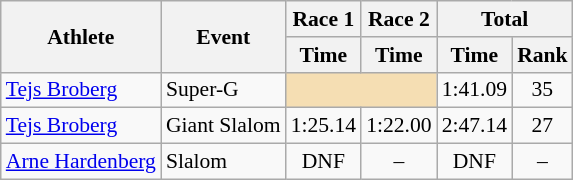<table class="wikitable" style="font-size:90%">
<tr>
<th rowspan="2">Athlete</th>
<th rowspan="2">Event</th>
<th>Race 1</th>
<th>Race 2</th>
<th colspan="2">Total</th>
</tr>
<tr>
<th>Time</th>
<th>Time</th>
<th>Time</th>
<th>Rank</th>
</tr>
<tr>
<td><a href='#'>Tejs Broberg</a></td>
<td>Super-G</td>
<td colspan="2" bgcolor="wheat"></td>
<td align="center">1:41.09</td>
<td align="center">35</td>
</tr>
<tr>
<td><a href='#'>Tejs Broberg</a></td>
<td>Giant Slalom</td>
<td align="center">1:25.14</td>
<td align="center">1:22.00</td>
<td align="center">2:47.14</td>
<td align="center">27</td>
</tr>
<tr>
<td><a href='#'>Arne Hardenberg</a></td>
<td>Slalom</td>
<td align="center">DNF</td>
<td align="center">–</td>
<td align="center">DNF</td>
<td align="center">–</td>
</tr>
</table>
